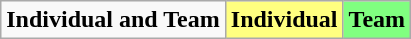<table class="wikitable">
<tr>
<th style="background:#f9f9f9">Individual and Team</th>
<th style="background:#FFFF80">Individual</th>
<th style="background:#80FF80">Team</th>
</tr>
</table>
